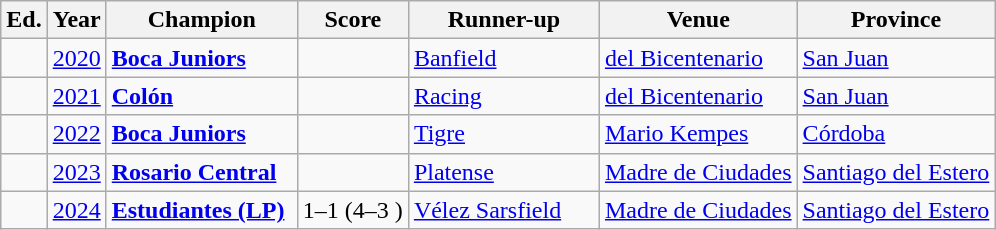<table class="wikitable sortable" style="text-align:left" width=>
<tr>
<th width=px>Ed.</th>
<th width=px>Year</th>
<th width=120px>Champion</th>
<th width=px>Score</th>
<th width=120px>Runner-up</th>
<th width=  px>Venue</th>
<th width=  px>Province</th>
</tr>
<tr>
<td></td>
<td><a href='#'>2020</a></td>
<td><strong><a href='#'>Boca Juniors</a></strong> </td>
<td></td>
<td><a href='#'>Banfield</a></td>
<td><a href='#'>del Bicentenario</a></td>
<td><a href='#'>San Juan</a></td>
</tr>
<tr>
<td></td>
<td><a href='#'>2021</a></td>
<td><strong><a href='#'>Colón</a></strong> </td>
<td></td>
<td><a href='#'>Racing</a></td>
<td><a href='#'>del Bicentenario</a></td>
<td><a href='#'>San Juan</a></td>
</tr>
<tr>
<td></td>
<td><a href='#'>2022</a></td>
<td><strong><a href='#'>Boca Juniors</a></strong> </td>
<td></td>
<td><a href='#'>Tigre</a></td>
<td><a href='#'>Mario Kempes</a></td>
<td><a href='#'>Córdoba</a></td>
</tr>
<tr>
<td></td>
<td><a href='#'>2023</a></td>
<td><strong><a href='#'>Rosario Central</a></strong> </td>
<td></td>
<td><a href='#'>Platense</a></td>
<td><a href='#'>Madre de Ciudades</a></td>
<td><a href='#'>Santiago del Estero</a></td>
</tr>
<tr>
<td></td>
<td><a href='#'>2024</a></td>
<td><strong><a href='#'>Estudiantes (LP)</a></strong> </td>
<td {{center>1–1 (4–3 )</td>
<td><a href='#'>Vélez Sarsfield</a></td>
<td><a href='#'>Madre de Ciudades</a></td>
<td><a href='#'>Santiago del Estero</a></td>
</tr>
</table>
